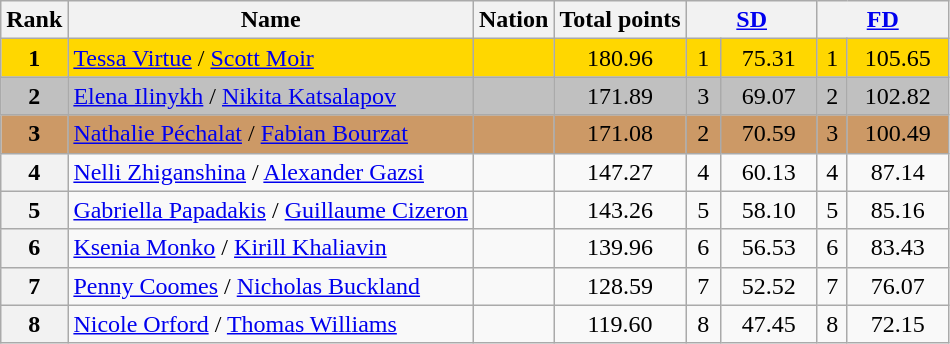<table class="wikitable sortable">
<tr>
<th>Rank</th>
<th>Name</th>
<th>Nation</th>
<th>Total points</th>
<th colspan="2" width="80px"><a href='#'>SD</a></th>
<th colspan="2" width="80px"><a href='#'>FD</a></th>
</tr>
<tr bgcolor="gold">
<td align="center"><strong>1</strong></td>
<td><a href='#'>Tessa Virtue</a> / <a href='#'>Scott Moir</a></td>
<td></td>
<td align="center">180.96</td>
<td align="center">1</td>
<td align="center">75.31</td>
<td align="center">1</td>
<td align="center">105.65</td>
</tr>
<tr bgcolor="silver">
<td align="center"><strong>2</strong></td>
<td><a href='#'>Elena Ilinykh</a> / <a href='#'>Nikita Katsalapov</a></td>
<td></td>
<td align="center">171.89</td>
<td align="center">3</td>
<td align="center">69.07</td>
<td align="center">2</td>
<td align="center">102.82</td>
</tr>
<tr bgcolor="cc9966">
<td align="center"><strong>3</strong></td>
<td><a href='#'>Nathalie Péchalat</a> / <a href='#'>Fabian Bourzat</a></td>
<td></td>
<td align="center">171.08</td>
<td align="center">2</td>
<td align="center">70.59</td>
<td align="center">3</td>
<td align="center">100.49</td>
</tr>
<tr>
<th>4</th>
<td><a href='#'>Nelli Zhiganshina</a> / <a href='#'>Alexander Gazsi</a></td>
<td></td>
<td align="center">147.27</td>
<td align="center">4</td>
<td align="center">60.13</td>
<td align="center">4</td>
<td align="center">87.14</td>
</tr>
<tr>
<th>5</th>
<td><a href='#'>Gabriella Papadakis</a> / <a href='#'>Guillaume Cizeron</a></td>
<td></td>
<td align="center">143.26</td>
<td align="center">5</td>
<td align="center">58.10</td>
<td align="center">5</td>
<td align="center">85.16</td>
</tr>
<tr>
<th>6</th>
<td><a href='#'>Ksenia Monko</a> / <a href='#'>Kirill Khaliavin</a></td>
<td></td>
<td align="center">139.96</td>
<td align="center">6</td>
<td align="center">56.53</td>
<td align="center">6</td>
<td align="center">83.43</td>
</tr>
<tr>
<th>7</th>
<td><a href='#'>Penny Coomes</a> / <a href='#'>Nicholas Buckland</a></td>
<td></td>
<td align="center">128.59</td>
<td align="center">7</td>
<td align="center">52.52</td>
<td align="center">7</td>
<td align="center">76.07</td>
</tr>
<tr>
<th>8</th>
<td><a href='#'>Nicole Orford</a> / <a href='#'>Thomas Williams</a></td>
<td></td>
<td align="center">119.60</td>
<td align="center">8</td>
<td align="center">47.45</td>
<td align="center">8</td>
<td align="center">72.15</td>
</tr>
</table>
